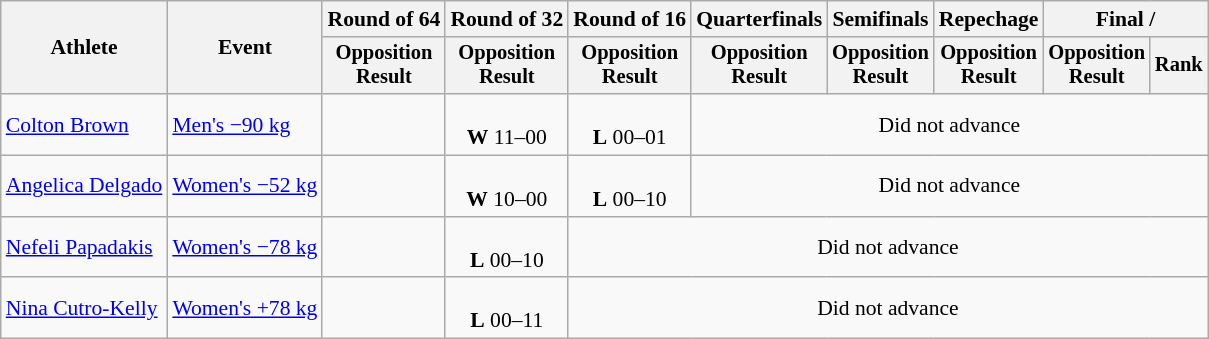<table class=wikitable style="font-size:90%; text-align:center">
<tr>
<th rowspan=2>Athlete</th>
<th rowspan=2>Event</th>
<th>Round of 64</th>
<th>Round of 32</th>
<th>Round of 16</th>
<th>Quarterfinals</th>
<th>Semifinals</th>
<th>Repechage</th>
<th colspan=2>Final / </th>
</tr>
<tr style=font-size:95%>
<th>Opposition<br>Result</th>
<th>Opposition<br>Result</th>
<th>Opposition<br>Result</th>
<th>Opposition<br>Result</th>
<th>Opposition<br>Result</th>
<th>Opposition<br>Result</th>
<th>Opposition<br>Result</th>
<th>Rank</th>
</tr>
<tr>
<td align=left><a href='#'>Colton Brown</a></td>
<td align=left><a href='#'>Men's −90 kg</a></td>
<td></td>
<td><br><strong>W</strong> 11–00</td>
<td><br><strong>L</strong> 00–01</td>
<td colspan=5>Did not advance</td>
</tr>
<tr>
<td align=left><a href='#'>Angelica Delgado</a></td>
<td align=left><a href='#'>Women's −52 kg</a></td>
<td></td>
<td><br><strong>W</strong> 10–00</td>
<td><br><strong>L</strong> 00–10</td>
<td colspan=5>Did not advance</td>
</tr>
<tr>
<td align=left><a href='#'>Nefeli Papadakis</a></td>
<td align=left><a href='#'>Women's −78 kg</a></td>
<td></td>
<td><br><strong>L</strong> 00–10</td>
<td colspan=6>Did not advance</td>
</tr>
<tr>
<td align=left><a href='#'>Nina Cutro-Kelly</a></td>
<td align=left><a href='#'>Women's +78 kg</a></td>
<td></td>
<td><br><strong>L</strong> 00–11</td>
<td colspan=6>Did not advance</td>
</tr>
</table>
